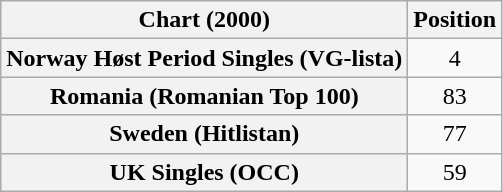<table class="wikitable sortable plainrowheaders" style="text-align:center">
<tr>
<th scope="col">Chart (2000)</th>
<th scope="col">Position</th>
</tr>
<tr>
<th scope="row">Norway Høst Period Singles (VG-lista)</th>
<td>4</td>
</tr>
<tr>
<th scope="row">Romania (Romanian Top 100)</th>
<td>83</td>
</tr>
<tr>
<th scope="row">Sweden (Hitlistan)</th>
<td>77</td>
</tr>
<tr>
<th scope="row">UK Singles (OCC)</th>
<td>59</td>
</tr>
</table>
